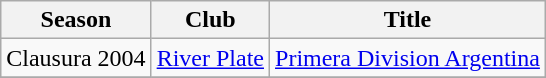<table class="wikitable">
<tr>
<th>Season</th>
<th>Club</th>
<th>Title</th>
</tr>
<tr>
<td>Clausura 2004</td>
<td><a href='#'>River Plate</a></td>
<td><a href='#'>Primera Division Argentina</a></td>
</tr>
<tr>
</tr>
</table>
